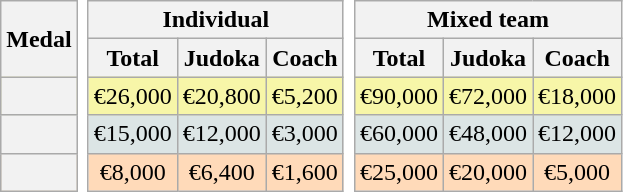<table class=wikitable style="border: none; background: none; text-align:center;">
<tr>
<th rowspan=2>Medal</th>
<td rowspan=5 style="width:1; border: none; background: none;"></td>
<th colspan=3>Individual</th>
<td rowspan=5 style="width:1; border: none; background: none;"></td>
<th colspan=3>Mixed team</th>
</tr>
<tr>
<th>Total</th>
<th>Judoka</th>
<th>Coach</th>
<th>Total</th>
<th>Judoka</th>
<th>Coach</th>
</tr>
<tr bgcolor=F7F6A8>
<th></th>
<td>€26,000</td>
<td>€20,800</td>
<td>€5,200</td>
<td>€90,000</td>
<td>€72,000</td>
<td>€18,000</td>
</tr>
<tr bgcolor=DCE5E5>
<th></th>
<td>€15,000</td>
<td>€12,000</td>
<td>€3,000</td>
<td>€60,000</td>
<td>€48,000</td>
<td>€12,000</td>
</tr>
<tr bgcolor=FFDAB9>
<th></th>
<td>€8,000</td>
<td>€6,400</td>
<td>€1,600</td>
<td>€25,000</td>
<td>€20,000</td>
<td>€5,000</td>
</tr>
</table>
